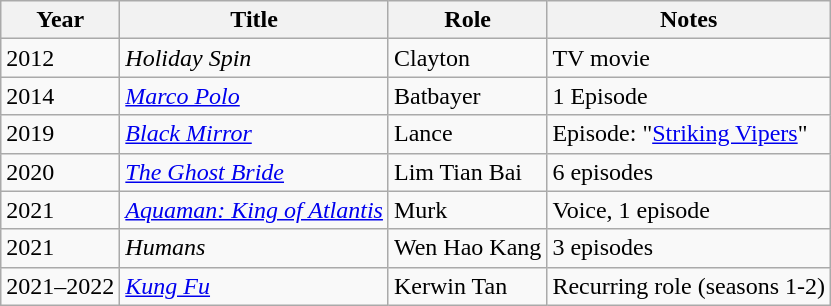<table class="wikitable">
<tr>
<th>Year</th>
<th>Title</th>
<th>Role</th>
<th>Notes</th>
</tr>
<tr>
<td>2012</td>
<td><em>Holiday Spin</em></td>
<td>Clayton</td>
<td>TV movie</td>
</tr>
<tr>
<td>2014</td>
<td><em><a href='#'>Marco Polo</a></em></td>
<td>Batbayer</td>
<td>1 Episode</td>
</tr>
<tr>
<td>2019</td>
<td><em><a href='#'>Black Mirror</a></em></td>
<td>Lance</td>
<td>Episode: "<a href='#'>Striking Vipers</a>"</td>
</tr>
<tr>
<td>2020</td>
<td><em><a href='#'>The Ghost Bride</a></em></td>
<td>Lim Tian Bai</td>
<td>6 episodes</td>
</tr>
<tr>
<td>2021</td>
<td><em><a href='#'>Aquaman: King of Atlantis</a></em></td>
<td>Murk</td>
<td>Voice, 1 episode</td>
</tr>
<tr>
<td>2021</td>
<td><em>Humans</em></td>
<td>Wen Hao Kang</td>
<td>3 episodes</td>
</tr>
<tr>
<td>2021–2022</td>
<td><em><a href='#'>Kung Fu</a></em></td>
<td>Kerwin Tan</td>
<td>Recurring role (seasons 1-2)</td>
</tr>
</table>
